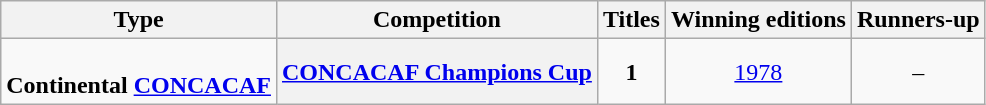<table class="wikitable" style="text-align: center;">
<tr>
<th>Type</th>
<th>Competition</th>
<th>Titles</th>
<th>Winning editions</th>
<th>Runners-up</th>
</tr>
<tr>
<td rowspan="1"><br><strong>Continental <a href='#'>CONCACAF</a></strong></td>
<th scope=col><a href='#'>CONCACAF Champions Cup</a></th>
<td><strong>1</strong></td>
<td><a href='#'>1978</a></td>
<td>–</td>
</tr>
</table>
